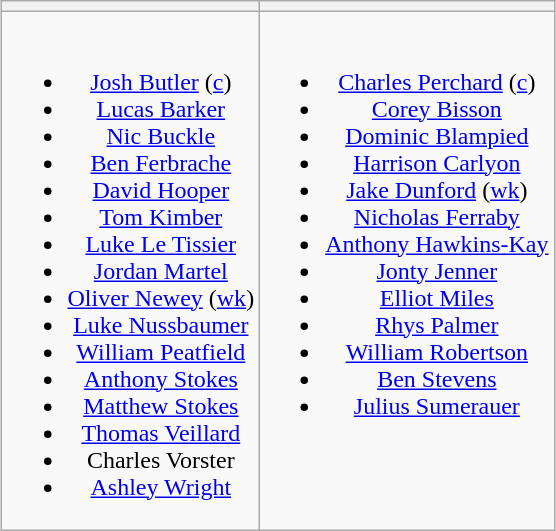<table class="wikitable" style="text-align:center; margin:auto">
<tr>
<th></th>
<th></th>
</tr>
<tr style="vertical-align:top">
<td><br><ul><li><a href='#'>Josh Butler</a> (<a href='#'>c</a>)</li><li><a href='#'>Lucas Barker</a></li><li><a href='#'>Nic Buckle</a></li><li><a href='#'>Ben Ferbrache</a></li><li><a href='#'>David Hooper</a></li><li><a href='#'>Tom Kimber</a></li><li><a href='#'>Luke Le Tissier</a></li><li><a href='#'>Jordan Martel</a></li><li><a href='#'>Oliver Newey</a> (<a href='#'>wk</a>)</li><li><a href='#'>Luke Nussbaumer</a></li><li><a href='#'>William Peatfield</a></li><li><a href='#'>Anthony Stokes</a></li><li><a href='#'>Matthew Stokes</a></li><li><a href='#'>Thomas Veillard</a></li><li>Charles Vorster</li><li><a href='#'>Ashley Wright</a></li></ul></td>
<td><br><ul><li><a href='#'>Charles Perchard</a> (<a href='#'>c</a>)</li><li><a href='#'>Corey Bisson</a></li><li><a href='#'>Dominic Blampied</a></li><li><a href='#'>Harrison Carlyon</a></li><li><a href='#'>Jake Dunford</a> (<a href='#'>wk</a>)</li><li><a href='#'>Nicholas Ferraby</a></li><li><a href='#'>Anthony Hawkins-Kay</a></li><li><a href='#'>Jonty Jenner</a></li><li><a href='#'>Elliot Miles</a></li><li><a href='#'>Rhys Palmer</a></li><li><a href='#'>William Robertson</a></li><li><a href='#'>Ben Stevens</a></li><li><a href='#'>Julius Sumerauer</a></li></ul></td>
</tr>
</table>
